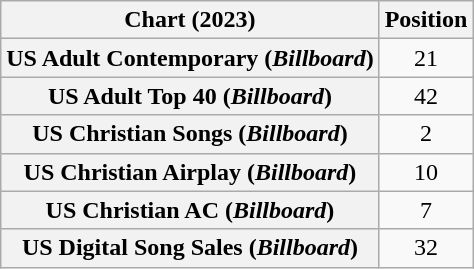<table class="wikitable sortable plainrowheaders" style="text-align:center">
<tr>
<th scope="col">Chart (2023)</th>
<th scope="col">Position</th>
</tr>
<tr>
<th scope="row">US Adult Contemporary (<em>Billboard</em>)</th>
<td>21</td>
</tr>
<tr>
<th scope="row">US Adult Top 40 (<em>Billboard</em>)</th>
<td>42</td>
</tr>
<tr>
<th scope="row">US Christian Songs (<em>Billboard</em>)</th>
<td>2</td>
</tr>
<tr>
<th scope="row">US Christian Airplay (<em>Billboard</em>)</th>
<td>10</td>
</tr>
<tr>
<th scope="row">US Christian AC (<em>Billboard</em>)</th>
<td>7</td>
</tr>
<tr>
<th scope="row">US Digital Song Sales (<em>Billboard</em>)</th>
<td>32</td>
</tr>
</table>
